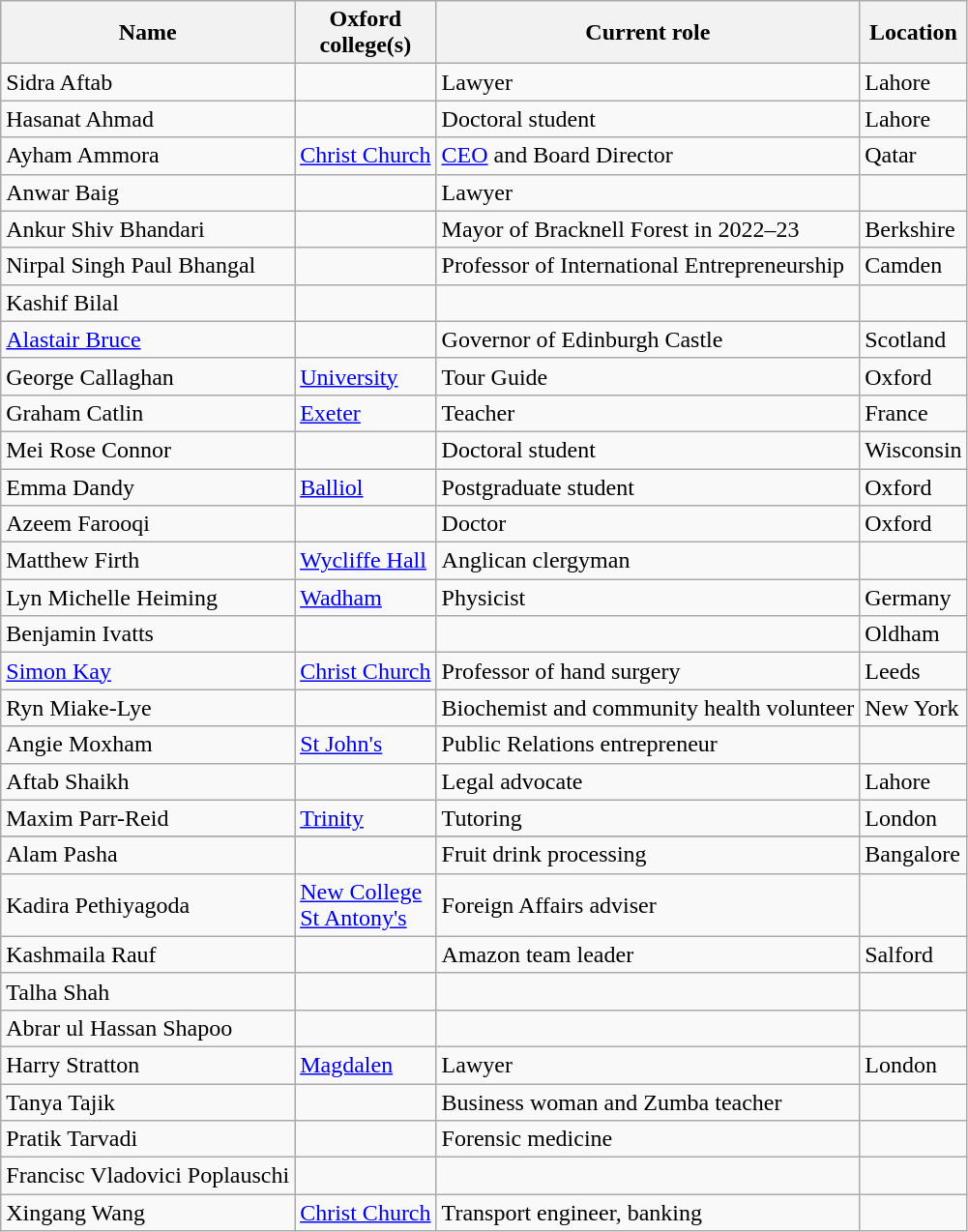<table class="wikitable sortable">
<tr>
<th>Name</th>
<th>Oxford<br>college(s)</th>
<th>Current role</th>
<th>Location</th>
</tr>
<tr>
<td>Sidra Aftab</td>
<td></td>
<td>Lawyer</td>
<td>Lahore</td>
</tr>
<tr>
<td>Hasanat Ahmad</td>
<td></td>
<td>Doctoral student</td>
<td>Lahore</td>
</tr>
<tr>
<td>Ayham Ammora</td>
<td><a href='#'>Christ Church</a></td>
<td><a href='#'>CEO</a> and Board Director</td>
<td>Qatar</td>
</tr>
<tr>
<td>Anwar Baig</td>
<td> </td>
<td>Lawyer</td>
<td></td>
</tr>
<tr>
<td>Ankur Shiv Bhandari</td>
<td> </td>
<td>Mayor of Bracknell Forest in 2022–23</td>
<td>Berkshire</td>
</tr>
<tr>
<td>Nirpal Singh Paul Bhangal</td>
<td> </td>
<td>Professor of International Entrepreneurship</td>
<td>Camden</td>
</tr>
<tr>
<td>Kashif Bilal</td>
<td> </td>
<td></td>
<td></td>
</tr>
<tr>
<td><a href='#'>Alastair Bruce</a></td>
<td></td>
<td>Governor of Edinburgh Castle</td>
<td>Scotland</td>
</tr>
<tr>
<td>George Callaghan</td>
<td><a href='#'>University</a></td>
<td>Tour Guide</td>
<td>Oxford</td>
</tr>
<tr>
<td>Graham Catlin</td>
<td><a href='#'>Exeter</a></td>
<td>Teacher</td>
<td>France</td>
</tr>
<tr>
<td>Mei Rose Connor</td>
<td> </td>
<td>Doctoral student</td>
<td>Wisconsin</td>
</tr>
<tr>
<td>Emma Dandy</td>
<td><a href='#'>Balliol</a></td>
<td>Postgraduate student</td>
<td>Oxford</td>
</tr>
<tr>
<td>Azeem Farooqi</td>
<td> </td>
<td>Doctor</td>
<td>Oxford</td>
</tr>
<tr>
<td>Matthew Firth</td>
<td><a href='#'>Wycliffe Hall</a></td>
<td>Anglican clergyman</td>
<td></td>
</tr>
<tr>
<td>Lyn Michelle Heiming</td>
<td><a href='#'>Wadham</a></td>
<td>Physicist</td>
<td>Germany</td>
</tr>
<tr>
<td>Benjamin Ivatts</td>
<td> </td>
<td></td>
<td>Oldham</td>
</tr>
<tr>
<td><a href='#'>Simon Kay</a></td>
<td><a href='#'>Christ Church</a></td>
<td>Professor of hand surgery</td>
<td>Leeds</td>
</tr>
<tr>
<td>Ryn Miake-Lye</td>
<td> </td>
<td>Biochemist and community health volunteer</td>
<td>New York</td>
</tr>
<tr>
<td>Angie Moxham</td>
<td><a href='#'>St John's</a></td>
<td>Public Relations entrepreneur</td>
<td></td>
</tr>
<tr>
<td>Aftab Shaikh</td>
<td></td>
<td>Legal advocate</td>
<td>Lahore</td>
</tr>
<tr>
<td>Maxim Parr-Reid</td>
<td><a href='#'>Trinity</a></td>
<td>Tutoring</td>
<td>London</td>
</tr>
<tr>
</tr>
<tr>
<td>Alam Pasha</td>
<td> </td>
<td>Fruit drink processing</td>
<td>Bangalore</td>
</tr>
<tr>
<td>Kadira Pethiyagoda</td>
<td><a href='#'>New College</a><br><a href='#'>St Antony's</a></td>
<td>Foreign Affairs adviser</td>
<td></td>
</tr>
<tr>
<td>Kashmaila Rauf</td>
<td></td>
<td>Amazon team leader</td>
<td>Salford</td>
</tr>
<tr>
<td>Talha Shah</td>
<td> </td>
<td></td>
<td></td>
</tr>
<tr>
<td>Abrar ul Hassan Shapoo</td>
<td></td>
<td></td>
<td></td>
</tr>
<tr>
<td>Harry Stratton </td>
<td><a href='#'>Magdalen</a></td>
<td>Lawyer</td>
<td>London</td>
</tr>
<tr>
<td>Tanya Tajik</td>
<td> </td>
<td>Business woman and Zumba teacher</td>
<td></td>
</tr>
<tr>
<td>Pratik Tarvadi</td>
<td> </td>
<td>Forensic medicine</td>
<td></td>
</tr>
<tr>
<td>Francisc Vladovici Poplauschi</td>
<td></td>
<td></td>
<td></td>
</tr>
<tr>
<td>Xingang Wang</td>
<td><a href='#'>Christ Church</a></td>
<td>Transport engineer, banking</td>
<td></td>
</tr>
</table>
